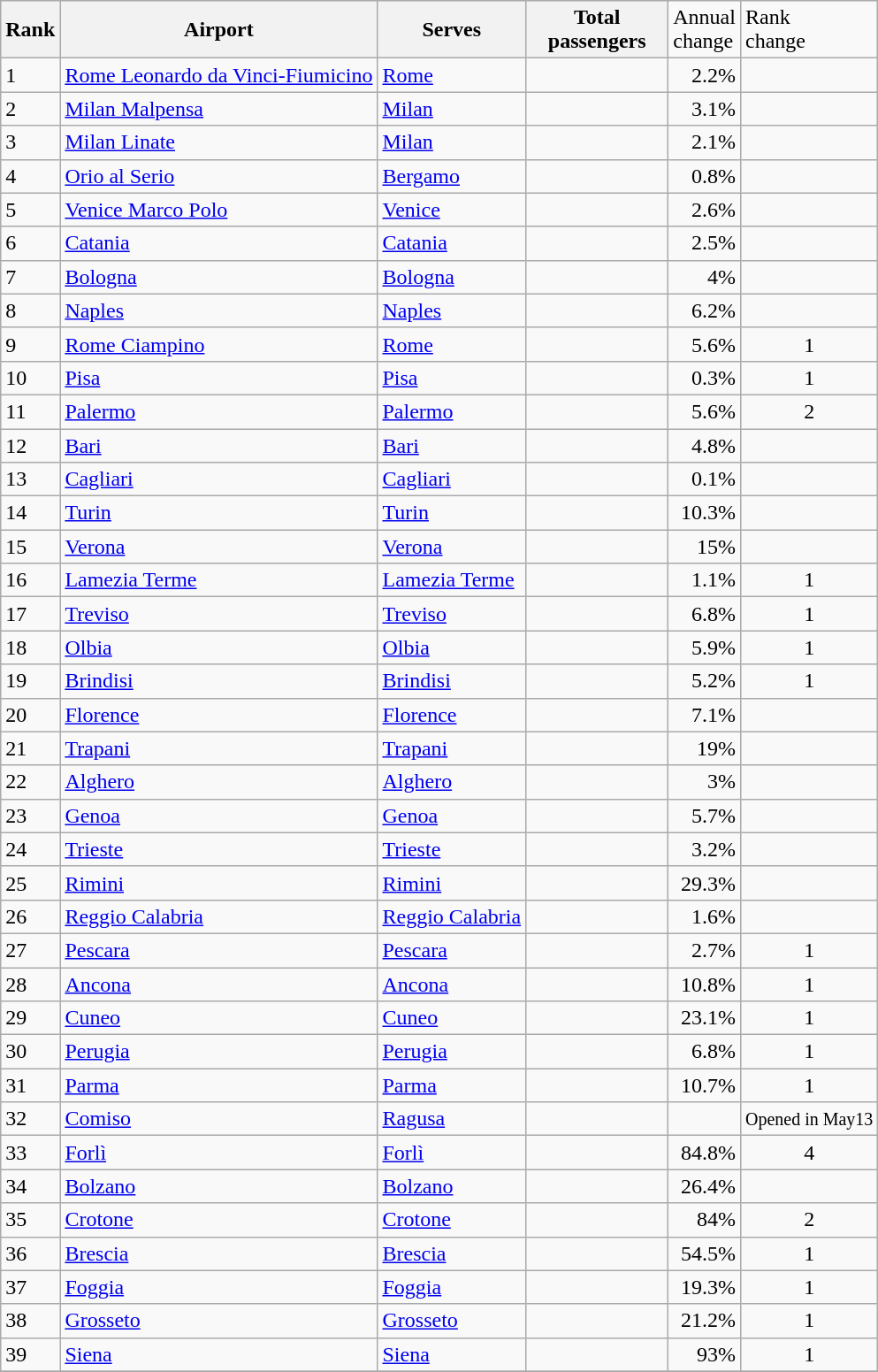<table class="wikitable">
<tr>
<th>Rank</th>
<th>Airport</th>
<th>Serves</th>
<th style="width:100px">Total<br>passengers</th>
<td>Annual<br>change</td>
<td>Rank<br>change</td>
</tr>
<tr>
<td>1</td>
<td><a href='#'>Rome Leonardo da Vinci-Fiumicino</a></td>
<td><a href='#'>Rome</a></td>
<td align="right"></td>
<td align="right">2.2%</td>
<td align="center"></td>
</tr>
<tr>
<td>2</td>
<td><a href='#'>Milan Malpensa</a></td>
<td><a href='#'>Milan</a></td>
<td align="right"></td>
<td align="right">3.1%</td>
<td align="center"></td>
</tr>
<tr>
<td>3</td>
<td><a href='#'>Milan Linate</a></td>
<td><a href='#'>Milan</a></td>
<td align="right"></td>
<td align="right">2.1%</td>
<td align="center"></td>
</tr>
<tr>
<td>4</td>
<td><a href='#'>Orio al Serio</a></td>
<td><a href='#'>Bergamo</a></td>
<td align="right"></td>
<td align="right">0.8%</td>
<td align="center"></td>
</tr>
<tr>
<td>5</td>
<td><a href='#'>Venice Marco Polo</a></td>
<td><a href='#'>Venice</a></td>
<td align="right"></td>
<td align="right">2.6%</td>
<td align="center"></td>
</tr>
<tr>
<td>6</td>
<td><a href='#'>Catania</a></td>
<td><a href='#'>Catania</a></td>
<td align="right"></td>
<td align="right">2.5%</td>
<td align="center"></td>
</tr>
<tr>
<td>7</td>
<td><a href='#'>Bologna</a></td>
<td><a href='#'>Bologna</a></td>
<td align="right"></td>
<td align="right">4%</td>
<td align="center"></td>
</tr>
<tr>
<td>8</td>
<td><a href='#'>Naples</a></td>
<td><a href='#'>Naples</a></td>
<td align="right"></td>
<td align="right">6.2%</td>
<td align="center"></td>
</tr>
<tr>
<td>9</td>
<td><a href='#'>Rome Ciampino</a></td>
<td><a href='#'>Rome</a></td>
<td align="right"></td>
<td align="right">5.6%</td>
<td align="center">1</td>
</tr>
<tr>
<td>10</td>
<td><a href='#'>Pisa</a></td>
<td><a href='#'>Pisa</a></td>
<td align="right"></td>
<td align="right">0.3%</td>
<td align="center">1</td>
</tr>
<tr>
<td>11</td>
<td><a href='#'>Palermo</a></td>
<td><a href='#'>Palermo</a></td>
<td align="right"></td>
<td align="right">5.6%</td>
<td align="center">2</td>
</tr>
<tr>
<td>12</td>
<td><a href='#'>Bari</a></td>
<td><a href='#'>Bari</a></td>
<td align="right"></td>
<td align="right">4.8%</td>
<td align="center"></td>
</tr>
<tr>
<td>13</td>
<td><a href='#'>Cagliari</a></td>
<td><a href='#'>Cagliari</a></td>
<td align="right"></td>
<td align="right">0.1%</td>
<td align="center"></td>
</tr>
<tr>
<td>14</td>
<td><a href='#'>Turin</a></td>
<td><a href='#'>Turin</a></td>
<td align="right"></td>
<td align="right">10.3%</td>
<td align="center"></td>
</tr>
<tr>
<td>15</td>
<td><a href='#'>Verona</a></td>
<td><a href='#'>Verona</a></td>
<td align="right"></td>
<td align="right">15%</td>
<td align="center"></td>
</tr>
<tr>
<td>16</td>
<td><a href='#'>Lamezia Terme</a></td>
<td><a href='#'>Lamezia Terme</a></td>
<td align="right"></td>
<td align="right">1.1%</td>
<td align="center">1</td>
</tr>
<tr>
<td>17</td>
<td><a href='#'>Treviso</a></td>
<td><a href='#'>Treviso</a></td>
<td align="right"></td>
<td align="right">6.8%</td>
<td align="center">1</td>
</tr>
<tr>
<td>18</td>
<td><a href='#'>Olbia</a></td>
<td><a href='#'>Olbia</a></td>
<td align="right"></td>
<td align="right">5.9%</td>
<td align="center">1</td>
</tr>
<tr>
<td>19</td>
<td><a href='#'>Brindisi</a></td>
<td><a href='#'>Brindisi</a></td>
<td align="right"></td>
<td align="right">5.2%</td>
<td align="center">1</td>
</tr>
<tr>
<td>20</td>
<td><a href='#'>Florence</a></td>
<td><a href='#'>Florence</a></td>
<td align="right"></td>
<td align="right">7.1%</td>
<td align="center"></td>
</tr>
<tr>
<td>21</td>
<td><a href='#'>Trapani</a></td>
<td><a href='#'>Trapani</a></td>
<td align="right"></td>
<td align="right">19%</td>
<td align="center"></td>
</tr>
<tr>
<td>22</td>
<td><a href='#'>Alghero</a></td>
<td><a href='#'>Alghero</a></td>
<td align="right"></td>
<td align="right">3%</td>
<td align="center"></td>
</tr>
<tr>
<td>23</td>
<td><a href='#'>Genoa</a></td>
<td><a href='#'>Genoa</a></td>
<td align="right"></td>
<td align="right">5.7%</td>
<td align="center"></td>
</tr>
<tr>
<td>24</td>
<td><a href='#'>Trieste</a></td>
<td><a href='#'>Trieste</a></td>
<td align="right"></td>
<td align="right">3.2%</td>
<td align="center"></td>
</tr>
<tr>
<td>25</td>
<td><a href='#'>Rimini</a></td>
<td><a href='#'>Rimini</a></td>
<td align="right"></td>
<td align="right">29.3%</td>
<td align="center"></td>
</tr>
<tr>
<td>26</td>
<td><a href='#'>Reggio Calabria</a></td>
<td><a href='#'>Reggio Calabria</a></td>
<td align="right"></td>
<td align="right">1.6%</td>
<td align="center"></td>
</tr>
<tr>
<td>27</td>
<td><a href='#'>Pescara</a></td>
<td><a href='#'>Pescara</a></td>
<td align="right"></td>
<td align="right">2.7%</td>
<td align="center">1</td>
</tr>
<tr>
<td>28</td>
<td><a href='#'>Ancona</a></td>
<td><a href='#'>Ancona</a></td>
<td align="right"></td>
<td align="right">10.8%</td>
<td align="center">1</td>
</tr>
<tr>
<td>29</td>
<td><a href='#'>Cuneo</a></td>
<td><a href='#'>Cuneo</a></td>
<td align="right"></td>
<td align="right">23.1%</td>
<td align="center">1</td>
</tr>
<tr>
<td>30</td>
<td><a href='#'>Perugia</a></td>
<td><a href='#'>Perugia</a></td>
<td align="right"></td>
<td align="right">6.8%</td>
<td align="center">1</td>
</tr>
<tr>
<td>31</td>
<td><a href='#'>Parma</a></td>
<td><a href='#'>Parma</a></td>
<td align="right"></td>
<td align="right">10.7%</td>
<td align="center">1</td>
</tr>
<tr>
<td>32</td>
<td><a href='#'>Comiso</a></td>
<td><a href='#'>Ragusa</a></td>
<td align="right"></td>
<td align="center"></td>
<td align="center"><small>Opened in May13</small></td>
</tr>
<tr>
<td>33</td>
<td><a href='#'>Forlì</a></td>
<td><a href='#'>Forlì</a></td>
<td align="right"></td>
<td align="right">84.8%</td>
<td align="center">4</td>
</tr>
<tr>
<td>34</td>
<td><a href='#'>Bolzano</a></td>
<td><a href='#'>Bolzano</a></td>
<td align="right"></td>
<td align="right">26.4%</td>
<td align="center"></td>
</tr>
<tr>
<td>35</td>
<td><a href='#'>Crotone</a></td>
<td><a href='#'>Crotone</a></td>
<td align="right"></td>
<td align="right">84%</td>
<td align="center">2</td>
</tr>
<tr>
<td>36</td>
<td><a href='#'>Brescia</a></td>
<td><a href='#'>Brescia</a></td>
<td align="right"></td>
<td align="right">54.5%</td>
<td align="center">1</td>
</tr>
<tr>
<td>37</td>
<td><a href='#'>Foggia</a></td>
<td><a href='#'>Foggia</a></td>
<td align="right"></td>
<td align="right">19.3%</td>
<td align="center">1</td>
</tr>
<tr>
<td>38</td>
<td><a href='#'>Grosseto</a></td>
<td><a href='#'>Grosseto</a></td>
<td align="right"></td>
<td align="right">21.2%</td>
<td align="center">1</td>
</tr>
<tr>
<td>39</td>
<td><a href='#'>Siena</a></td>
<td><a href='#'>Siena</a></td>
<td align="right"></td>
<td align="right">93%</td>
<td align="center">1</td>
</tr>
<tr>
</tr>
</table>
